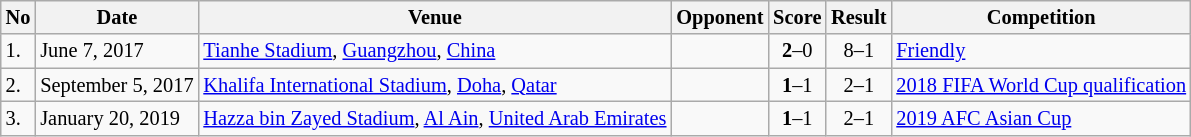<table class="wikitable" style="font-size:85%;">
<tr>
<th>No</th>
<th>Date</th>
<th>Venue</th>
<th>Opponent</th>
<th>Score</th>
<th>Result</th>
<th>Competition</th>
</tr>
<tr>
<td>1.</td>
<td>June 7, 2017</td>
<td><a href='#'>Tianhe Stadium</a>, <a href='#'>Guangzhou</a>, <a href='#'>China</a></td>
<td></td>
<td align=center><strong>2</strong>–0</td>
<td align=center>8–1</td>
<td><a href='#'>Friendly</a></td>
</tr>
<tr>
<td>2.</td>
<td>September 5, 2017</td>
<td><a href='#'>Khalifa International Stadium</a>, <a href='#'>Doha</a>, <a href='#'>Qatar</a></td>
<td></td>
<td align=center><strong>1</strong>–1</td>
<td align=center>2–1</td>
<td><a href='#'>2018 FIFA World Cup qualification</a></td>
</tr>
<tr>
<td>3.</td>
<td>January 20, 2019</td>
<td><a href='#'>Hazza bin Zayed Stadium</a>, <a href='#'>Al Ain</a>, <a href='#'>United Arab Emirates</a></td>
<td></td>
<td align=center><strong>1</strong>–1</td>
<td align=center>2–1</td>
<td><a href='#'>2019 AFC Asian Cup</a></td>
</tr>
</table>
